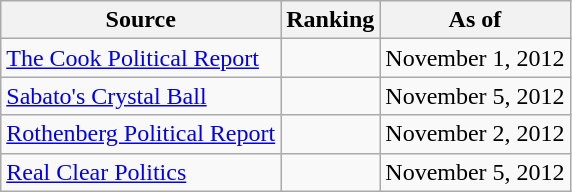<table class="wikitable" style="text-align:center">
<tr>
<th>Source</th>
<th>Ranking</th>
<th>As of</th>
</tr>
<tr>
<td align=left><a href='#'>The Cook Political Report</a></td>
<td></td>
<td>November 1, 2012</td>
</tr>
<tr>
<td align=left><a href='#'>Sabato's Crystal Ball</a></td>
<td></td>
<td>November 5, 2012</td>
</tr>
<tr>
<td align=left><a href='#'>Rothenberg Political Report</a></td>
<td></td>
<td>November 2, 2012</td>
</tr>
<tr>
<td align=left><a href='#'>Real Clear Politics</a></td>
<td></td>
<td>November 5, 2012</td>
</tr>
</table>
